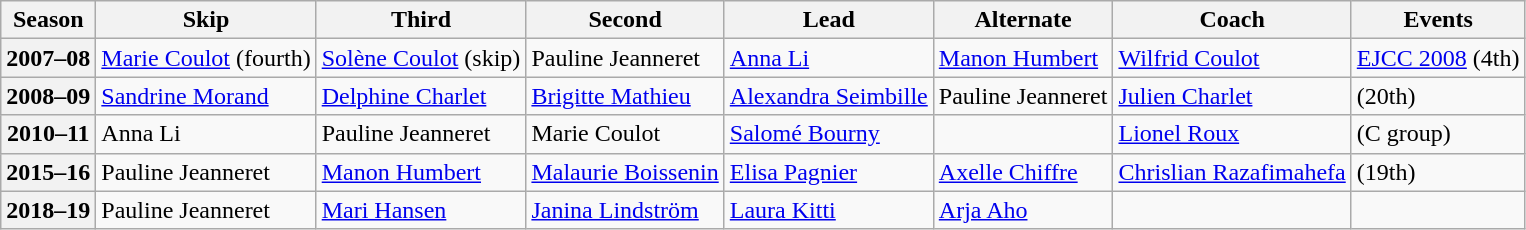<table class="wikitable">
<tr>
<th scope="col">Season</th>
<th scope="col">Skip</th>
<th scope="col">Third</th>
<th scope="col">Second</th>
<th scope="col">Lead</th>
<th scope="col">Alternate</th>
<th scope="col">Coach</th>
<th scope="col">Events</th>
</tr>
<tr>
<th scope="row">2007–08</th>
<td><a href='#'>Marie Coulot</a> (fourth)</td>
<td><a href='#'>Solène Coulot</a> (skip)</td>
<td>Pauline Jeanneret</td>
<td><a href='#'>Anna Li</a></td>
<td><a href='#'>Manon Humbert</a></td>
<td><a href='#'>Wilfrid Coulot</a></td>
<td><a href='#'>EJCC 2008</a> (4th)</td>
</tr>
<tr>
<th scope="row">2008–09</th>
<td><a href='#'>Sandrine Morand</a></td>
<td><a href='#'>Delphine Charlet</a></td>
<td><a href='#'>Brigitte Mathieu</a></td>
<td><a href='#'>Alexandra Seimbille</a></td>
<td>Pauline Jeanneret</td>
<td><a href='#'>Julien Charlet</a></td>
<td> (20th)</td>
</tr>
<tr>
<th scope="row">2010–11</th>
<td>Anna Li</td>
<td>Pauline Jeanneret</td>
<td>Marie Coulot</td>
<td><a href='#'>Salomé Bourny</a></td>
<td></td>
<td><a href='#'>Lionel Roux</a></td>
<td> (C group) </td>
</tr>
<tr>
<th scope="row">2015–16</th>
<td>Pauline Jeanneret</td>
<td><a href='#'>Manon Humbert</a></td>
<td><a href='#'>Malaurie Boissenin</a></td>
<td><a href='#'>Elisa Pagnier</a></td>
<td><a href='#'>Axelle Chiffre</a></td>
<td><a href='#'>Chrislian Razafimahefa</a></td>
<td> (19th)</td>
</tr>
<tr>
<th scope="row">2018–19</th>
<td>Pauline Jeanneret</td>
<td><a href='#'>Mari Hansen</a></td>
<td><a href='#'>Janina Lindström</a></td>
<td><a href='#'>Laura Kitti</a></td>
<td><a href='#'>Arja Aho</a></td>
<td></td>
<td></td>
</tr>
</table>
